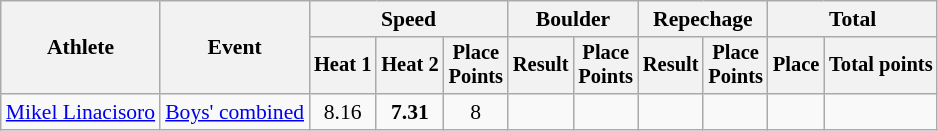<table class="wikitable" style="font-size:90%">
<tr>
<th rowspan="2">Athlete</th>
<th rowspan="2">Event</th>
<th colspan="3">Speed</th>
<th colspan="2">Boulder</th>
<th colspan="2">Repechage</th>
<th colspan="2">Total</th>
</tr>
<tr style="font-size:95%">
<th>Heat 1</th>
<th>Heat 2</th>
<th>Place<br>Points</th>
<th>Result</th>
<th>Place<br>Points</th>
<th>Result</th>
<th>Place<br>Points</th>
<th>Place</th>
<th>Total points</th>
</tr>
<tr align=center>
<td><a href='#'>Mikel Linacisoro</a></td>
<td><a href='#'>Boys' combined</a></td>
<td>8.16</td>
<td><strong>7.31</strong></td>
<td>8</td>
<td></td>
<td></td>
<td></td>
<td></td>
<td></td>
<td></td>
</tr>
</table>
